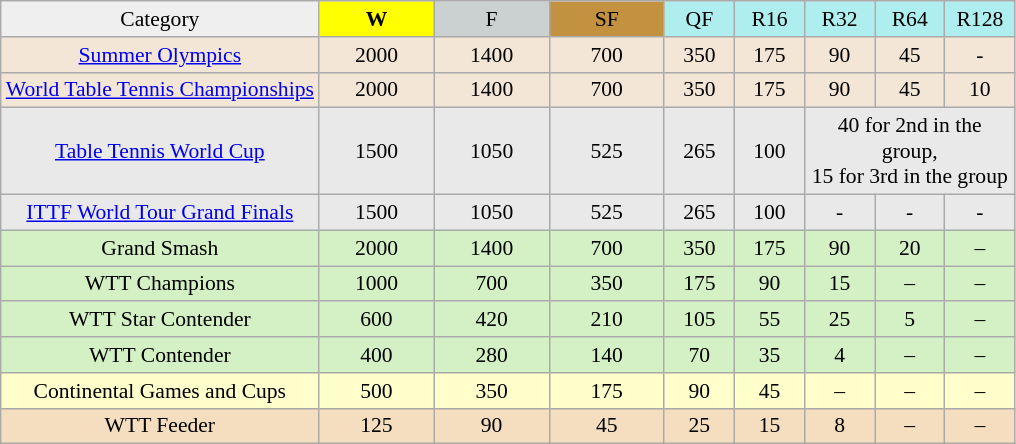<table class=wikitable style=text-align:center;font-size:90%>
<tr>
<td style="background:#efefef;">Category</td>
<td style="width:70px; background:#ff0;"><strong>W</strong></td>
<td style="width:70px; background:#cbd1d0;">F</td>
<td style="width:70px; background:#c29240;">SF</td>
<td style="width:40px; background:#afeeee;">QF</td>
<td style="width:40px; background:#afeeee;">R16</td>
<td style="width:40px; background:#afeeee;">R32</td>
<td style="width:40px; background:#afeeee;">R64</td>
<td style="width:40px; background:#afeeee;">R128</td>
</tr>
<tr style="background:#f3e6d7;">
<td><a href='#'>Summer Olympics</a></td>
<td>2000</td>
<td>1400</td>
<td>700</td>
<td>350</td>
<td>175</td>
<td>90</td>
<td>45</td>
<td>-</td>
</tr>
<tr style="background:#f3e6d7;">
<td><a href='#'>World Table Tennis Championships</a></td>
<td>2000</td>
<td>1400</td>
<td>700</td>
<td>350</td>
<td>175</td>
<td>90</td>
<td>45</td>
<td>10</td>
</tr>
<tr style="background:#e9e9e9;">
<td><a href='#'>Table Tennis World Cup</a></td>
<td>1500</td>
<td>1050</td>
<td>525</td>
<td>265</td>
<td>100</td>
<td colspan="3">40 for 2nd in the group,<br> 15 for 3rd in the group</td>
</tr>
<tr style="background:#e9e9e9;">
<td><a href='#'>ITTF World Tour Grand Finals</a></td>
<td>1500</td>
<td>1050</td>
<td>525</td>
<td>265</td>
<td>100</td>
<td>-</td>
<td>-</td>
<td>-</td>
</tr>
<tr style="background:#d4f1c5;">
<td>Grand Smash </td>
<td>2000</td>
<td>1400</td>
<td>700</td>
<td>350</td>
<td>175</td>
<td>90</td>
<td>20</td>
<td>–</td>
</tr>
<tr style="background:#d4f1c5;">
<td>WTT Champions </td>
<td>1000</td>
<td>700</td>
<td>350</td>
<td>175</td>
<td>90</td>
<td>15</td>
<td>–</td>
<td>–</td>
</tr>
<tr style="background:#d4f1c5;">
<td>WTT Star Contender </td>
<td>600</td>
<td>420</td>
<td>210</td>
<td>105</td>
<td>55</td>
<td>25</td>
<td>5</td>
<td>–</td>
</tr>
<tr style="background:#d4f1c5;">
<td>WTT Contender </td>
<td>400</td>
<td>280</td>
<td>140</td>
<td>70</td>
<td>35</td>
<td>4</td>
<td>–</td>
<td>–</td>
</tr>
<tr style="background:#ffc;">
<td>Continental Games and Cups </td>
<td>500</td>
<td>350</td>
<td>175</td>
<td>90</td>
<td>45</td>
<td>–</td>
<td>–</td>
<td>–</td>
</tr>
<tr style="background:#f5debf;">
<td>WTT Feeder </td>
<td>125</td>
<td>90</td>
<td>45</td>
<td>25</td>
<td>15</td>
<td>8</td>
<td>–</td>
<td>–</td>
</tr>
</table>
